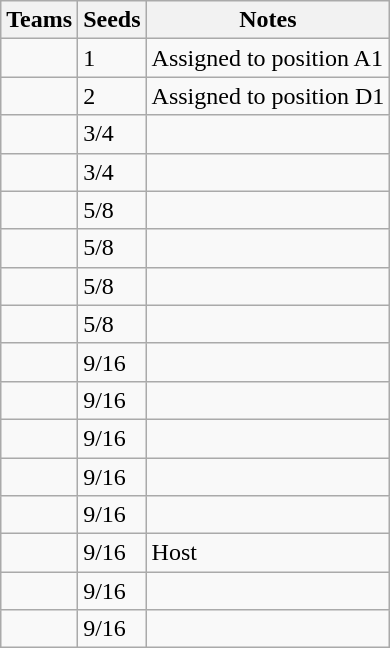<table class="wikitable">
<tr>
<th>Teams</th>
<th>Seeds</th>
<th>Notes</th>
</tr>
<tr>
<td></td>
<td>1</td>
<td>Assigned to position A1</td>
</tr>
<tr>
<td></td>
<td>2</td>
<td>Assigned to position D1</td>
</tr>
<tr>
<td></td>
<td>3/4</td>
<td></td>
</tr>
<tr>
<td></td>
<td>3/4</td>
<td></td>
</tr>
<tr>
<td></td>
<td>5/8</td>
<td></td>
</tr>
<tr>
<td></td>
<td>5/8</td>
<td></td>
</tr>
<tr>
<td></td>
<td>5/8</td>
<td></td>
</tr>
<tr>
<td></td>
<td>5/8</td>
<td></td>
</tr>
<tr>
<td></td>
<td>9/16</td>
<td></td>
</tr>
<tr>
<td></td>
<td>9/16</td>
<td></td>
</tr>
<tr>
<td></td>
<td>9/16</td>
<td></td>
</tr>
<tr>
<td></td>
<td>9/16</td>
<td></td>
</tr>
<tr>
<td></td>
<td>9/16</td>
<td></td>
</tr>
<tr>
<td></td>
<td>9/16</td>
<td>Host</td>
</tr>
<tr>
<td></td>
<td>9/16</td>
<td></td>
</tr>
<tr>
<td></td>
<td>9/16</td>
<td></td>
</tr>
</table>
